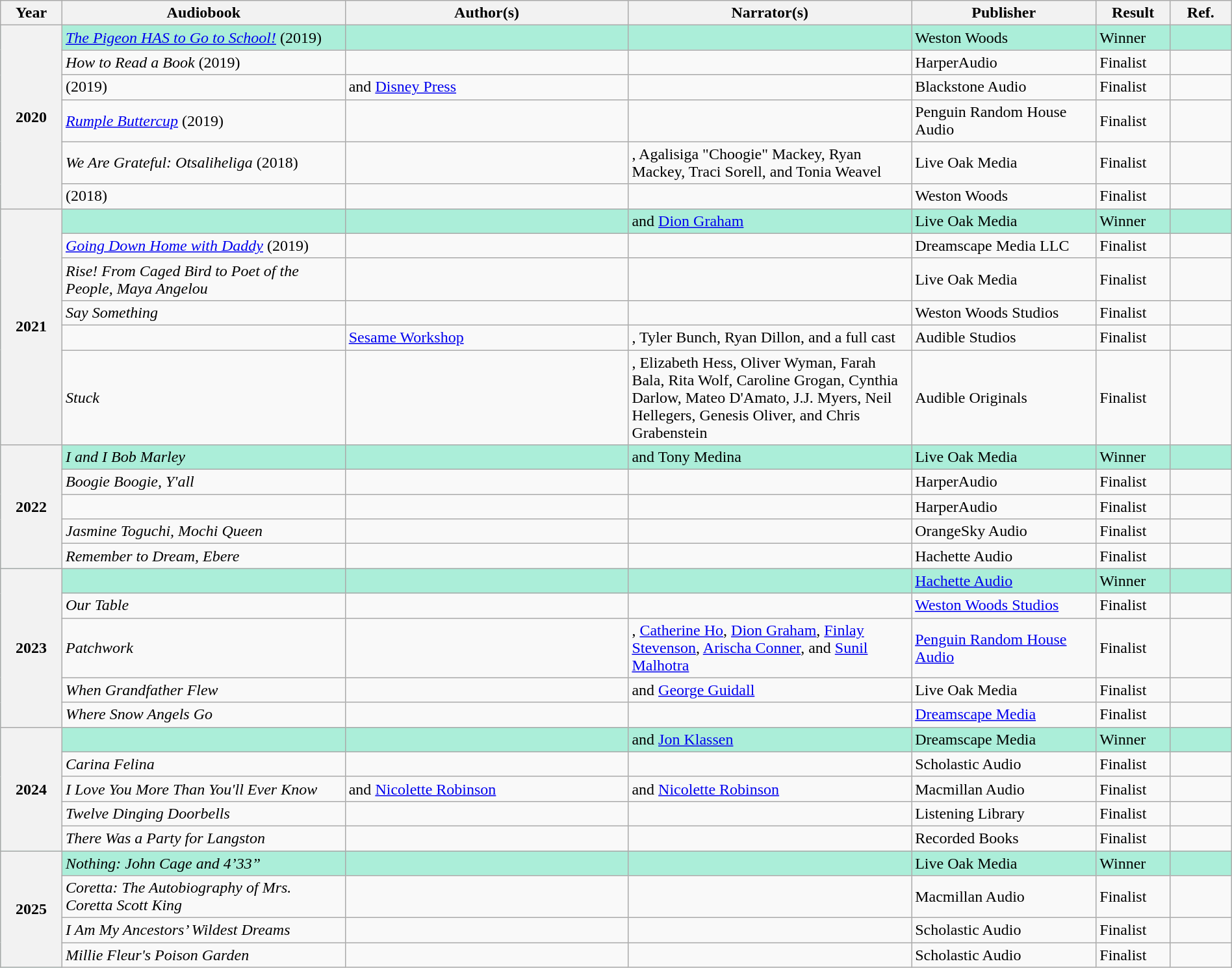<table class="wikitable sortable mw-collapsible" style="width:100%">
<tr>
<th scope="col" width="5%">Year</th>
<th scope="col" width="23%">Audiobook</th>
<th scope="col" width="23%">Author(s)</th>
<th scope="col" width="23%">Narrator(s)</th>
<th scope="col" width="15%">Publisher</th>
<th scope="col" width="6%">Result</th>
<th scope="col" width="5%">Ref.</th>
</tr>
<tr style="background:#ABEED9">
<th rowspan="6">2020<br></th>
<td><em><a href='#'>The Pigeon HAS to Go to School!</a></em> (2019)</td>
<td></td>
<td></td>
<td>Weston Woods</td>
<td>Winner</td>
<td></td>
</tr>
<tr>
<td><em>How to Read a Book</em> (2019)</td>
<td></td>
<td></td>
<td>HarperAudio</td>
<td>Finalist</td>
<td></td>
</tr>
<tr>
<td><em></em> (2019)</td>
<td> and <a href='#'>Disney Press</a></td>
<td></td>
<td>Blackstone Audio</td>
<td>Finalist</td>
<td></td>
</tr>
<tr>
<td><em><a href='#'>Rumple Buttercup</a></em> (2019)</td>
<td></td>
<td></td>
<td>Penguin Random House Audio</td>
<td>Finalist</td>
<td></td>
</tr>
<tr>
<td><em>We Are Grateful: Otsaliheliga</em> (2018)</td>
<td></td>
<td>, Agalisiga "Choogie" Mackey, Ryan Mackey, Traci Sorell, and Tonia Weavel</td>
<td>Live Oak Media</td>
<td>Finalist</td>
<td></td>
</tr>
<tr>
<td><em></em> (2018)</td>
<td></td>
<td></td>
<td>Weston Woods</td>
<td>Finalist</td>
<td></td>
</tr>
<tr style="background:#ABEED9">
<th rowspan="6">2021<br></th>
<td><em></em></td>
<td></td>
<td> and <a href='#'>Dion Graham</a></td>
<td>Live Oak Media</td>
<td>Winner</td>
<td></td>
</tr>
<tr>
<td><em><a href='#'>Going Down Home with Daddy</a></em> (2019)</td>
<td></td>
<td></td>
<td>Dreamscape Media LLC</td>
<td>Finalist</td>
<td></td>
</tr>
<tr>
<td><em>Rise! From Caged Bird to Poet of the People, Maya Angelou</em></td>
<td></td>
<td></td>
<td>Live Oak Media</td>
<td>Finalist</td>
<td></td>
</tr>
<tr>
<td><em>Say Something</em></td>
<td></td>
<td></td>
<td>Weston Woods Studios</td>
<td>Finalist</td>
<td></td>
</tr>
<tr>
<td><em></em></td>
<td><a href='#'>Sesame Workshop</a></td>
<td>, Tyler Bunch, Ryan Dillon, and a full cast</td>
<td>Audible Studios</td>
<td>Finalist</td>
<td></td>
</tr>
<tr>
<td><em>Stuck</em></td>
<td></td>
<td>, Elizabeth Hess, Oliver Wyman, Farah Bala, Rita Wolf, Caroline Grogan, Cynthia Darlow, Mateo D'Amato, J.J. Myers, Neil Hellegers, Genesis Oliver, and Chris Grabenstein</td>
<td>Audible Originals</td>
<td>Finalist</td>
<td></td>
</tr>
<tr style="background:#ABEED9">
<th rowspan="5">2022<br></th>
<td><em>I and I Bob Marley</em></td>
<td></td>
<td> and Tony Medina</td>
<td>Live Oak Media</td>
<td>Winner</td>
<td></td>
</tr>
<tr>
<td><em>Boogie Boogie, Y'all</em></td>
<td></td>
<td></td>
<td>HarperAudio</td>
<td>Finalist</td>
<td></td>
</tr>
<tr>
<td><em></em></td>
<td></td>
<td></td>
<td>HarperAudio</td>
<td>Finalist</td>
<td></td>
</tr>
<tr>
<td><em>Jasmine Toguchi, Mochi Queen</em></td>
<td></td>
<td></td>
<td>OrangeSky Audio</td>
<td>Finalist</td>
<td></td>
</tr>
<tr>
<td><em>Remember to Dream, Ebere</em></td>
<td></td>
<td></td>
<td>Hachette Audio</td>
<td>Finalist</td>
<td></td>
</tr>
<tr style="background:#ABEED9">
<th rowspan="5">2023<br></th>
<td></td>
<td></td>
<td></td>
<td><a href='#'>Hachette Audio</a></td>
<td>Winner</td>
<td></td>
</tr>
<tr>
<td><em>Our Table</em></td>
<td></td>
<td></td>
<td><a href='#'>Weston Woods Studios</a></td>
<td>Finalist</td>
<td></td>
</tr>
<tr>
<td><em>Patchwork</em></td>
<td></td>
<td>, <a href='#'>Catherine Ho</a>, <a href='#'>Dion Graham</a>, <a href='#'>Finlay Stevenson</a>, <a href='#'>Arischa Conner</a>, and <a href='#'>Sunil Malhotra</a></td>
<td><a href='#'>Penguin Random House Audio</a></td>
<td>Finalist</td>
<td></td>
</tr>
<tr>
<td><em>When Grandfather Flew</em></td>
<td></td>
<td> and <a href='#'>George Guidall</a></td>
<td>Live Oak Media</td>
<td>Finalist</td>
<td></td>
</tr>
<tr>
<td><em>Where Snow Angels Go</em></td>
<td></td>
<td></td>
<td><a href='#'>Dreamscape Media</a></td>
<td>Finalist</td>
<td></td>
</tr>
<tr style="background:#ABEED9">
<th rowspan="5">2024<br></th>
<td></td>
<td></td>
<td> and <a href='#'>Jon Klassen</a></td>
<td>Dreamscape Media</td>
<td>Winner</td>
<td></td>
</tr>
<tr>
<td><em>Carina Felina</em></td>
<td></td>
<td></td>
<td>Scholastic Audio</td>
<td>Finalist</td>
<td></td>
</tr>
<tr>
<td><em>I Love You More Than You'll Ever Know</em></td>
<td> and <a href='#'>Nicolette Robinson</a></td>
<td> and <a href='#'>Nicolette Robinson</a></td>
<td>Macmillan Audio</td>
<td>Finalist</td>
<td></td>
</tr>
<tr>
<td><em>Twelve Dinging Doorbells</em></td>
<td></td>
<td></td>
<td>Listening Library</td>
<td>Finalist</td>
<td></td>
</tr>
<tr>
<td><em>There Was a Party for Langston</em></td>
<td></td>
<td></td>
<td>Recorded Books</td>
<td>Finalist</td>
<td></td>
</tr>
<tr style="background:#ABEED9">
<th rowspan="4">2025<br></th>
<td><em>Nothing: John Cage and 4’33”</em></td>
<td></td>
<td></td>
<td>Live Oak Media</td>
<td>Winner</td>
<td></td>
</tr>
<tr>
<td><em>Coretta: The Autobiography of Mrs. Coretta Scott King</em></td>
<td></td>
<td></td>
<td>Macmillan Audio</td>
<td>Finalist</td>
<td></td>
</tr>
<tr>
<td><em>I Am My Ancestors’ Wildest Dreams</em></td>
<td></td>
<td></td>
<td>Scholastic Audio</td>
<td>Finalist</td>
<td></td>
</tr>
<tr>
<td><em>Millie Fleur's Poison Garden</em></td>
<td></td>
<td></td>
<td>Scholastic Audio</td>
<td>Finalist</td>
<td></td>
</tr>
</table>
